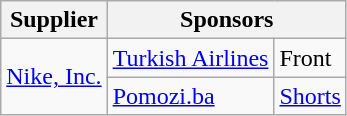<table class="wikitable">
<tr>
<th>Supplier</th>
<th colspan=2>Sponsors</th>
</tr>
<tr>
<td rowspan=3> <a href='#'>Nike, Inc.</a></td>
<td> <a href='#'>Turkish Airlines</a></td>
<td>Front</td>
</tr>
<tr>
<td> <a href='#'>Pomozi.ba</a></td>
<td rowspan=2><a href='#'>Shorts</a></td>
</tr>
</table>
